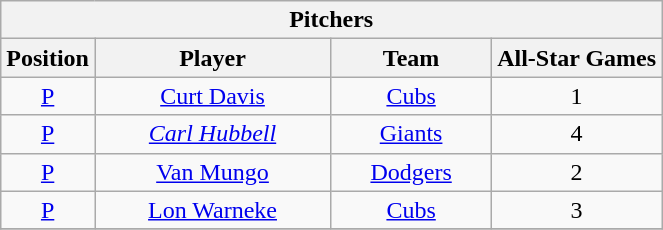<table class="wikitable" style="font-size: 100%; text-align:right;">
<tr>
<th colspan="4">Pitchers</th>
</tr>
<tr>
<th>Position</th>
<th width="150">Player</th>
<th width="100">Team</th>
<th>All-Star Games</th>
</tr>
<tr>
<td align="center"><a href='#'>P</a></td>
<td align="center"><a href='#'>Curt Davis</a></td>
<td align="center"><a href='#'>Cubs</a></td>
<td align="center">1</td>
</tr>
<tr>
<td align="center"><a href='#'>P</a></td>
<td align="center"><em><a href='#'>Carl Hubbell</a></em></td>
<td align="center"><a href='#'>Giants</a></td>
<td align="center">4</td>
</tr>
<tr>
<td align="center"><a href='#'>P</a></td>
<td align="center"><a href='#'>Van Mungo</a></td>
<td align="center"><a href='#'>Dodgers</a></td>
<td align="center">2</td>
</tr>
<tr>
<td align="center"><a href='#'>P</a></td>
<td align="center"><a href='#'>Lon Warneke</a></td>
<td align="center"><a href='#'>Cubs</a></td>
<td align="center">3</td>
</tr>
<tr>
</tr>
</table>
